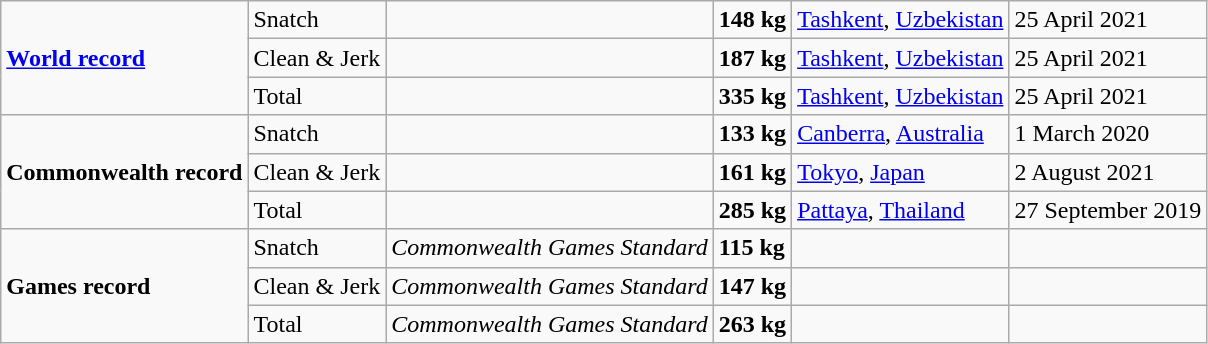<table class="wikitable">
<tr>
<td rowspan="3"><strong><a href='#'>World record</a></strong></td>
<td>Snatch</td>
<td></td>
<td><strong>148 kg</strong></td>
<td><a href='#'>Tashkent</a>, <a href='#'>Uzbekistan</a></td>
<td>25 April 2021</td>
</tr>
<tr>
<td>Clean & Jerk</td>
<td></td>
<td><strong>187 kg</strong></td>
<td><a href='#'>Tashkent</a>, <a href='#'>Uzbekistan</a></td>
<td>25 April 2021</td>
</tr>
<tr>
<td>Total</td>
<td></td>
<td><strong>335 kg</strong></td>
<td><a href='#'>Tashkent</a>, <a href='#'>Uzbekistan</a></td>
<td>25 April 2021</td>
</tr>
<tr>
<td rowspan="3"><strong>Commonwealth record</strong></td>
<td>Snatch</td>
<td></td>
<td><strong>133 kg</strong></td>
<td><a href='#'>Canberra</a>, <a href='#'>Australia</a></td>
<td>1 March 2020</td>
</tr>
<tr>
<td>Clean & Jerk</td>
<td></td>
<td><strong>161 kg</strong></td>
<td><a href='#'>Tokyo</a>, <a href='#'>Japan</a></td>
<td>2 August 2021</td>
</tr>
<tr>
<td>Total</td>
<td></td>
<td><strong>285 kg</strong></td>
<td><a href='#'>Pattaya</a>, <a href='#'>Thailand</a></td>
<td>27 September 2019</td>
</tr>
<tr>
<td rowspan=3><strong>Games record</strong></td>
<td>Snatch</td>
<td><em>Commonwealth Games Standard</em></td>
<td><strong>115 kg</strong></td>
<td></td>
<td></td>
</tr>
<tr>
<td>Clean & Jerk</td>
<td><em>Commonwealth Games Standard</em></td>
<td><strong>147 kg</strong></td>
<td></td>
<td></td>
</tr>
<tr>
<td>Total</td>
<td><em>Commonwealth Games Standard</em></td>
<td><strong>263 kg</strong></td>
<td></td>
<td></td>
</tr>
</table>
